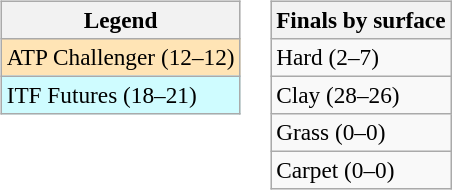<table>
<tr valign=top>
<td><br><table class=wikitable style=font-size:97%>
<tr>
<th>Legend</th>
</tr>
<tr bgcolor=moccasin>
<td>ATP Challenger (12–12)</td>
</tr>
<tr bgcolor=cffcff>
<td>ITF Futures (18–21)</td>
</tr>
</table>
</td>
<td><br><table class=wikitable style=font-size:97%>
<tr>
<th>Finals by surface</th>
</tr>
<tr>
<td>Hard (2–7)</td>
</tr>
<tr>
<td>Clay (28–26)</td>
</tr>
<tr>
<td>Grass (0–0)</td>
</tr>
<tr>
<td>Carpet (0–0)</td>
</tr>
</table>
</td>
</tr>
</table>
